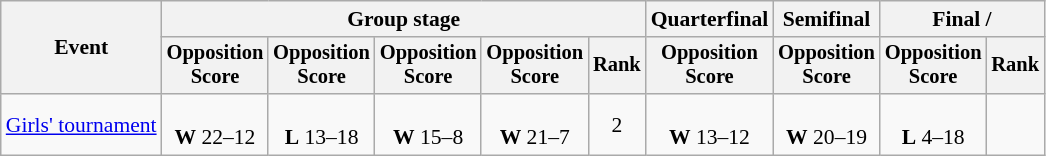<table class="wikitable" style="font-size:90%">
<tr>
<th rowspan=2>Event</th>
<th colspan=5>Group stage</th>
<th>Quarterfinal</th>
<th>Semifinal</th>
<th colspan=2>Final / </th>
</tr>
<tr style="font-size:95%">
<th>Opposition<br>Score</th>
<th>Opposition<br>Score</th>
<th>Opposition<br>Score</th>
<th>Opposition<br>Score</th>
<th>Rank</th>
<th>Opposition<br>Score</th>
<th>Opposition<br>Score</th>
<th>Opposition<br>Score</th>
<th>Rank</th>
</tr>
<tr align=center>
<td align=left><a href='#'>Girls' tournament</a></td>
<td><br><strong>W</strong> 22–12</td>
<td><br><strong>L</strong> 13–18</td>
<td><br><strong>W</strong> 15–8</td>
<td><br><strong>W</strong> 21–7</td>
<td>2</td>
<td><br><strong>W</strong> 13–12</td>
<td><br><strong>W</strong> 20–19</td>
<td><br><strong>L</strong> 4–18</td>
<td></td>
</tr>
</table>
